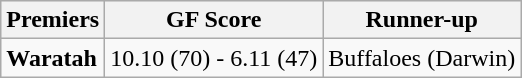<table class="wikitable" style="text-align:left;">
<tr style="background:#efefef;">
<th>Premiers</th>
<th>GF Score</th>
<th>Runner-up</th>
</tr>
<tr>
<td><strong>Waratah</strong></td>
<td>10.10 (70) - 6.11 (47)</td>
<td>Buffaloes (Darwin)</td>
</tr>
</table>
